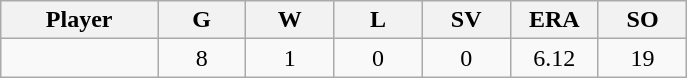<table class="wikitable sortable">
<tr>
<th bgcolor="#DDDDFF" width="16%">Player</th>
<th bgcolor="#DDDDFF" width="9%">G</th>
<th bgcolor="#DDDDFF" width="9%">W</th>
<th bgcolor="#DDDDFF" width="9%">L</th>
<th bgcolor="#DDDDFF" width="9%">SV</th>
<th bgcolor="#DDDDFF" width="9%">ERA</th>
<th bgcolor="#DDDDFF" width="9%">SO</th>
</tr>
<tr align="center">
<td></td>
<td>8</td>
<td>1</td>
<td>0</td>
<td>0</td>
<td>6.12</td>
<td>19</td>
</tr>
</table>
